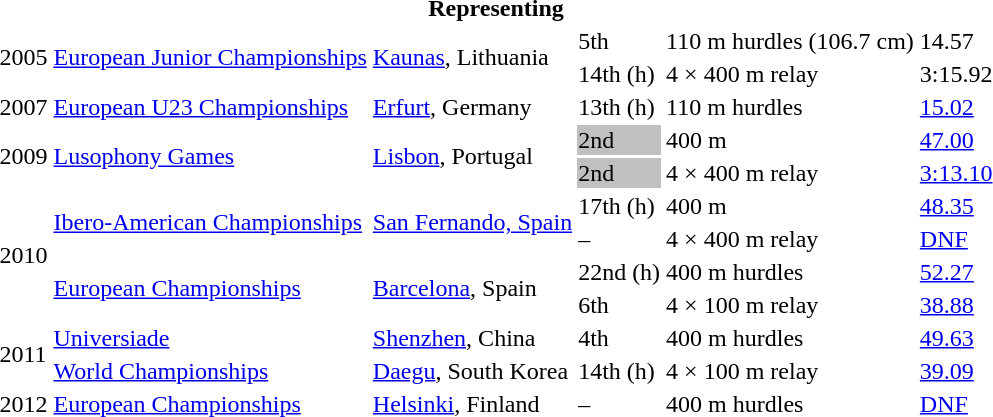<table>
<tr>
<th colspan="6">Representing </th>
</tr>
<tr>
<td rowspan=2>2005</td>
<td rowspan=2><a href='#'>European Junior Championships</a></td>
<td rowspan=2><a href='#'>Kaunas</a>, Lithuania</td>
<td>5th</td>
<td>110 m hurdles (106.7 cm)</td>
<td>14.57</td>
</tr>
<tr>
<td>14th (h)</td>
<td>4 × 400 m relay</td>
<td>3:15.92</td>
</tr>
<tr>
<td>2007</td>
<td><a href='#'>European U23 Championships</a></td>
<td><a href='#'>Erfurt</a>, Germany</td>
<td>13th (h)</td>
<td>110 m hurdles</td>
<td><a href='#'>15.02</a></td>
</tr>
<tr>
<td rowspan=2>2009</td>
<td rowspan=2><a href='#'>Lusophony Games</a></td>
<td rowspan=2><a href='#'>Lisbon</a>, Portugal</td>
<td bgcolor=silver>2nd</td>
<td>400 m</td>
<td><a href='#'>47.00</a></td>
</tr>
<tr>
<td bgcolor=silver>2nd</td>
<td>4 × 400 m relay</td>
<td><a href='#'>3:13.10</a></td>
</tr>
<tr>
<td rowspan=4>2010</td>
<td rowspan=2><a href='#'>Ibero-American Championships</a></td>
<td rowspan=2><a href='#'>San Fernando, Spain</a></td>
<td>17th (h)</td>
<td>400 m</td>
<td><a href='#'>48.35</a></td>
</tr>
<tr>
<td>–</td>
<td>4 × 400 m relay</td>
<td><a href='#'>DNF</a></td>
</tr>
<tr>
<td rowspan=2><a href='#'>European Championships</a></td>
<td rowspan=2><a href='#'>Barcelona</a>, Spain</td>
<td>22nd (h)</td>
<td>400 m hurdles</td>
<td><a href='#'>52.27</a></td>
</tr>
<tr>
<td>6th</td>
<td>4 × 100 m relay</td>
<td><a href='#'>38.88</a></td>
</tr>
<tr>
<td rowspan=2>2011</td>
<td><a href='#'>Universiade</a></td>
<td><a href='#'>Shenzhen</a>, China</td>
<td>4th</td>
<td>400 m hurdles</td>
<td><a href='#'>49.63</a></td>
</tr>
<tr>
<td><a href='#'>World Championships</a></td>
<td><a href='#'>Daegu</a>, South Korea</td>
<td>14th (h)</td>
<td>4 × 100 m relay</td>
<td><a href='#'>39.09</a></td>
</tr>
<tr>
<td>2012</td>
<td><a href='#'>European Championships</a></td>
<td><a href='#'>Helsinki</a>, Finland</td>
<td>–</td>
<td>400 m hurdles</td>
<td><a href='#'>DNF</a></td>
</tr>
</table>
